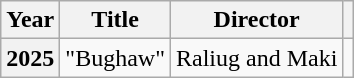<table class="wikitable plainrowheaders sortable" style="text-align:center">
<tr>
<th scope="col">Year</th>
<th scope="col">Title</th>
<th scope="col">Director</th>
<th class="unsortable"></th>
</tr>
<tr>
<th scope="row" rowspan="1">2025</th>
<td style="text-align:left">"Bughaw"</td>
<td>Raliug and Maki</td>
<td></td>
</tr>
</table>
